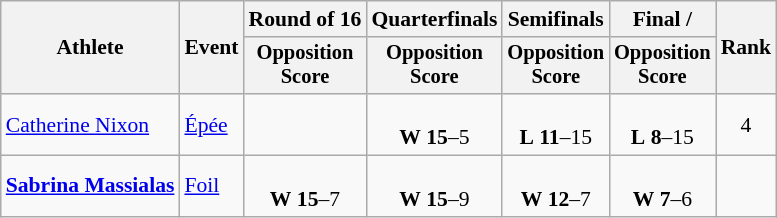<table class=wikitable style="font-size:90%">
<tr>
<th rowspan="2">Athlete</th>
<th rowspan="2">Event</th>
<th>Round of 16</th>
<th>Quarterfinals</th>
<th>Semifinals</th>
<th>Final / </th>
<th rowspan=2>Rank</th>
</tr>
<tr style="font-size:95%">
<th>Opposition<br>Score</th>
<th>Opposition<br>Score</th>
<th>Opposition<br>Score</th>
<th>Opposition<br>Score</th>
</tr>
<tr align=center>
<td align=left><a href='#'>Catherine Nixon</a></td>
<td align=left><a href='#'>Épée</a></td>
<td></td>
<td><br><strong>W</strong> <strong>15</strong>–5</td>
<td><br><strong>L</strong> <strong>11</strong>–15</td>
<td><br><strong>L</strong> <strong>8</strong>–15</td>
<td>4</td>
</tr>
<tr align=center>
<td align=left><strong><a href='#'>Sabrina Massialas</a></strong></td>
<td align=left><a href='#'>Foil</a></td>
<td><br><strong>W</strong> <strong>15</strong>–7</td>
<td><br><strong>W</strong> <strong>15</strong>–9</td>
<td><br><strong>W</strong> <strong>12</strong>–7</td>
<td><br><strong>W</strong> <strong>7</strong>–6</td>
<td></td>
</tr>
</table>
